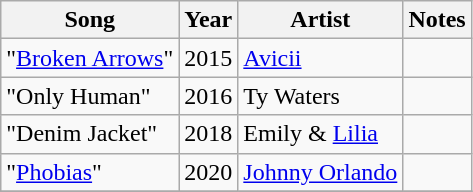<table class="wikitable sortable">
<tr>
<th>Song</th>
<th>Year</th>
<th>Artist</th>
<th class="unsortable">Notes</th>
</tr>
<tr>
<td>"<a href='#'>Broken Arrows</a>"</td>
<td>2015</td>
<td><a href='#'>Avicii</a></td>
<td></td>
</tr>
<tr>
<td>"Only Human"</td>
<td>2016</td>
<td>Ty Waters</td>
<td></td>
</tr>
<tr>
<td>"Denim Jacket"</td>
<td>2018</td>
<td>Emily & <a href='#'>Lilia</a></td>
<td></td>
</tr>
<tr>
<td>"<a href='#'>Phobias</a>"</td>
<td>2020</td>
<td><a href='#'>Johnny Orlando</a></td>
<td></td>
</tr>
<tr>
</tr>
</table>
